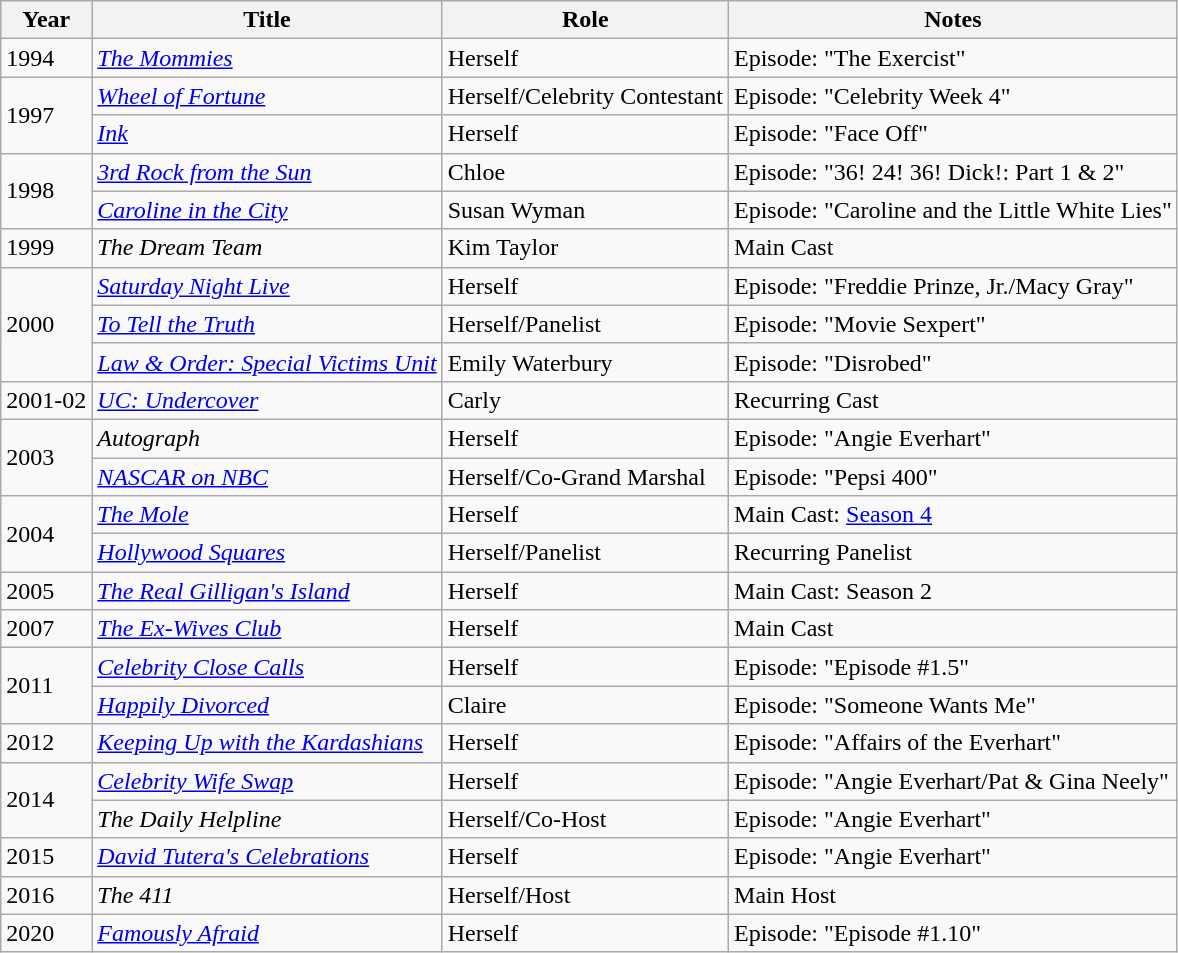<table class="wikitable plainrowheaders sortable" style="margin-right: 0;">
<tr>
<th>Year</th>
<th>Title</th>
<th>Role</th>
<th>Notes</th>
</tr>
<tr>
<td>1994</td>
<td><em><a href='#'>The Mommies</a></em></td>
<td>Herself</td>
<td>Episode: "The Exercist"</td>
</tr>
<tr>
<td rowspan=2>1997</td>
<td><em><a href='#'>Wheel of Fortune</a></em></td>
<td>Herself/Celebrity Contestant</td>
<td>Episode: "Celebrity Week 4"</td>
</tr>
<tr>
<td><em><a href='#'>Ink</a></em></td>
<td>Herself</td>
<td>Episode: "Face Off"</td>
</tr>
<tr>
<td rowspan=2>1998</td>
<td><em><a href='#'>3rd Rock from the Sun</a></em></td>
<td>Chloe</td>
<td>Episode: "36! 24! 36! Dick!: Part 1 & 2"</td>
</tr>
<tr>
<td><em><a href='#'>Caroline in the City</a></em></td>
<td>Susan Wyman</td>
<td>Episode: "Caroline and the Little White Lies"</td>
</tr>
<tr>
<td>1999</td>
<td><em>The Dream Team</em></td>
<td>Kim Taylor</td>
<td>Main Cast</td>
</tr>
<tr>
<td rowspan=3>2000</td>
<td><em><a href='#'>Saturday Night Live</a></em></td>
<td>Herself</td>
<td>Episode: "Freddie Prinze, Jr./Macy Gray"</td>
</tr>
<tr>
<td><em><a href='#'>To Tell the Truth</a></em></td>
<td>Herself/Panelist</td>
<td>Episode: "Movie Sexpert"</td>
</tr>
<tr>
<td><em><a href='#'>Law & Order: Special Victims Unit</a></em></td>
<td>Emily Waterbury</td>
<td>Episode: "Disrobed"</td>
</tr>
<tr>
<td>2001-02</td>
<td><em><a href='#'>UC: Undercover</a></em></td>
<td>Carly</td>
<td>Recurring Cast</td>
</tr>
<tr>
<td rowspan=2>2003</td>
<td><em>Autograph</em></td>
<td>Herself</td>
<td>Episode: "Angie Everhart"</td>
</tr>
<tr>
<td><em><a href='#'>NASCAR on NBC</a></em></td>
<td>Herself/Co-Grand Marshal</td>
<td>Episode: "Pepsi 400"</td>
</tr>
<tr>
<td rowspan=2>2004</td>
<td><em><a href='#'>The Mole</a></em></td>
<td>Herself</td>
<td>Main Cast: <a href='#'>Season 4</a></td>
</tr>
<tr>
<td><em><a href='#'>Hollywood Squares</a></em></td>
<td>Herself/Panelist</td>
<td>Recurring Panelist</td>
</tr>
<tr>
<td>2005</td>
<td><em><a href='#'>The Real Gilligan's Island</a></em></td>
<td>Herself</td>
<td>Main Cast: Season 2</td>
</tr>
<tr>
<td>2007</td>
<td><em><a href='#'>The Ex-Wives Club</a></em></td>
<td>Herself</td>
<td>Main Cast</td>
</tr>
<tr>
<td rowspan=2>2011</td>
<td><em><a href='#'>Celebrity Close Calls</a></em></td>
<td>Herself</td>
<td>Episode: "Episode #1.5"</td>
</tr>
<tr>
<td><em><a href='#'>Happily Divorced</a></em></td>
<td>Claire</td>
<td>Episode: "Someone Wants Me"</td>
</tr>
<tr>
<td>2012</td>
<td><em><a href='#'>Keeping Up with the Kardashians</a></em></td>
<td>Herself</td>
<td>Episode: "Affairs of the Everhart"</td>
</tr>
<tr>
<td rowspan=2>2014</td>
<td><em><a href='#'>Celebrity Wife Swap</a></em></td>
<td>Herself</td>
<td>Episode: "Angie Everhart/Pat & Gina Neely"</td>
</tr>
<tr>
<td><em>The Daily Helpline</em></td>
<td>Herself/Co-Host</td>
<td>Episode: "Angie Everhart"</td>
</tr>
<tr>
<td>2015</td>
<td><em><a href='#'>David Tutera's Celebrations</a></em></td>
<td>Herself</td>
<td>Episode: "Angie Everhart"</td>
</tr>
<tr>
<td>2016</td>
<td><em>The 411</em></td>
<td>Herself/Host</td>
<td>Main Host</td>
</tr>
<tr>
<td>2020</td>
<td><em><a href='#'>Famously Afraid</a></em></td>
<td>Herself</td>
<td>Episode: "Episode #1.10"</td>
</tr>
</table>
